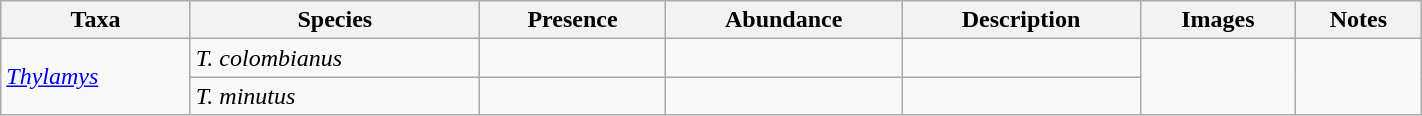<table class="wikitable sortable" align="center" width="75%">
<tr>
<th>Taxa</th>
<th>Species</th>
<th>Presence</th>
<th>Abundance</th>
<th>Description</th>
<th>Images</th>
<th>Notes</th>
</tr>
<tr>
<td rowspan = "2"><em><a href='#'>Thylamys</a></em></td>
<td><em>T. colombianus</em></td>
<td></td>
<td></td>
<td></td>
<td rowspan=2></td>
<td rowspan=2></td>
</tr>
<tr>
<td><em>T. minutus</em></td>
<td></td>
<td></td>
<td></td>
</tr>
</table>
